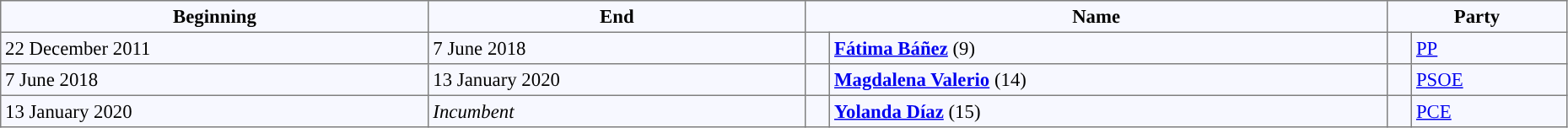<table bgcolor="#f7f8ff" cellpadding="3" cellspacing="0" border="1" style="font-size: 95%; border: gray solid 1px; border-collapse: collapse;" width="98%">
<tr>
<th align="center">Beginning</th>
<th align="center">End</th>
<th colspan="2">Name</th>
<th colspan="2">Party</th>
</tr>
<tr>
<td>22 December 2011</td>
<td>7 June 2018</td>
<td></td>
<td><strong><a href='#'>Fátima Báñez</a></strong>  (9)</td>
<td style="background-color: "></td>
<td><a href='#'>PP</a></td>
</tr>
<tr>
<td>7 June 2018</td>
<td>13 January 2020</td>
<td></td>
<td><strong><a href='#'>Magdalena Valerio</a></strong>  (14)</td>
<td style="background-color: "></td>
<td><a href='#'>PSOE</a></td>
</tr>
<tr>
<td>13 January 2020</td>
<td><em>Incumbent</em></td>
<td></td>
<td><strong><a href='#'>Yolanda Díaz</a></strong>  (15)</td>
<td style="background-color: "></td>
<td><a href='#'>PCE</a></td>
</tr>
</table>
